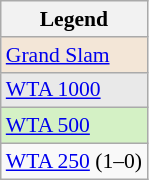<table class="wikitable" style="font-size:90%;">
<tr>
<th>Legend</th>
</tr>
<tr>
<td style="background:#f3e6d7;"><a href='#'>Grand Slam</a></td>
</tr>
<tr>
<td style="background:#e9e9e9;"><a href='#'>WTA 1000</a></td>
</tr>
<tr>
<td style="background:#d4f1c5;"><a href='#'>WTA 500</a></td>
</tr>
<tr>
<td><a href='#'>WTA 250</a> (1–0)</td>
</tr>
</table>
